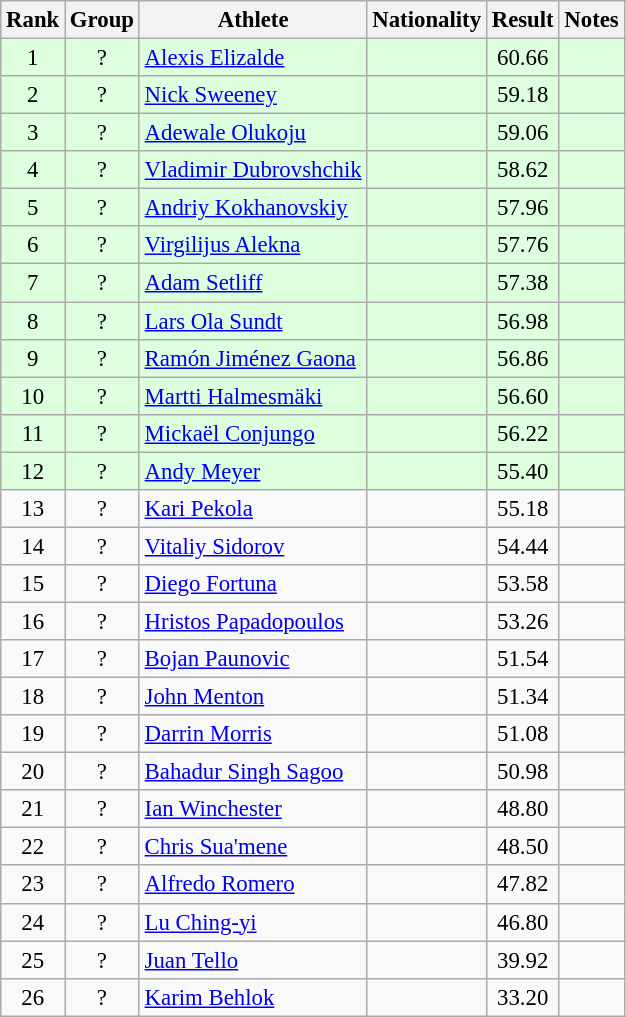<table class="wikitable sortable" style="text-align:center;font-size:95%">
<tr>
<th>Rank</th>
<th>Group</th>
<th>Athlete</th>
<th>Nationality</th>
<th>Result</th>
<th>Notes</th>
</tr>
<tr bgcolor=ddffdd>
<td>1</td>
<td>?</td>
<td align=left><a href='#'>Alexis Elizalde</a></td>
<td align=left></td>
<td>60.66</td>
<td></td>
</tr>
<tr bgcolor=ddffdd>
<td>2</td>
<td>?</td>
<td align=left><a href='#'>Nick Sweeney</a></td>
<td align=left></td>
<td>59.18</td>
<td></td>
</tr>
<tr bgcolor=ddffdd>
<td>3</td>
<td>?</td>
<td align=left><a href='#'>Adewale Olukoju</a></td>
<td align=left></td>
<td>59.06</td>
<td></td>
</tr>
<tr bgcolor=ddffdd>
<td>4</td>
<td>?</td>
<td align=left><a href='#'>Vladimir Dubrovshchik</a></td>
<td align=left></td>
<td>58.62</td>
<td></td>
</tr>
<tr bgcolor=ddffdd>
<td>5</td>
<td>?</td>
<td align=left><a href='#'>Andriy Kokhanovskiy</a></td>
<td align=left></td>
<td>57.96</td>
<td></td>
</tr>
<tr bgcolor=ddffdd>
<td>6</td>
<td>?</td>
<td align=left><a href='#'>Virgilijus Alekna</a></td>
<td align=left></td>
<td>57.76</td>
<td></td>
</tr>
<tr bgcolor=ddffdd>
<td>7</td>
<td>?</td>
<td align=left><a href='#'>Adam Setliff</a></td>
<td align=left></td>
<td>57.38</td>
<td></td>
</tr>
<tr bgcolor=ddffdd>
<td>8</td>
<td>?</td>
<td align=left><a href='#'>Lars Ola Sundt</a></td>
<td align=left></td>
<td>56.98</td>
<td></td>
</tr>
<tr bgcolor=ddffdd>
<td>9</td>
<td>?</td>
<td align=left><a href='#'>Ramón Jiménez Gaona</a></td>
<td align=left></td>
<td>56.86</td>
<td></td>
</tr>
<tr bgcolor=ddffdd>
<td>10</td>
<td>?</td>
<td align=left><a href='#'>Martti Halmesmäki</a></td>
<td align=left></td>
<td>56.60</td>
<td></td>
</tr>
<tr bgcolor=ddffdd>
<td>11</td>
<td>?</td>
<td align=left><a href='#'>Mickaël Conjungo</a></td>
<td align=left></td>
<td>56.22</td>
<td></td>
</tr>
<tr bgcolor=ddffdd>
<td>12</td>
<td>?</td>
<td align=left><a href='#'>Andy Meyer</a></td>
<td align=left></td>
<td>55.40</td>
<td></td>
</tr>
<tr>
<td>13</td>
<td>?</td>
<td align=left><a href='#'>Kari Pekola</a></td>
<td align=left></td>
<td>55.18</td>
<td></td>
</tr>
<tr>
<td>14</td>
<td>?</td>
<td align=left><a href='#'>Vitaliy Sidorov</a></td>
<td align=left></td>
<td>54.44</td>
<td></td>
</tr>
<tr>
<td>15</td>
<td>?</td>
<td align=left><a href='#'>Diego Fortuna</a></td>
<td align=left></td>
<td>53.58</td>
<td></td>
</tr>
<tr>
<td>16</td>
<td>?</td>
<td align=left><a href='#'>Hristos Papadopoulos</a></td>
<td align=left></td>
<td>53.26</td>
<td></td>
</tr>
<tr>
<td>17</td>
<td>?</td>
<td align=left><a href='#'>Bojan Paunovic</a></td>
<td align=left></td>
<td>51.54</td>
<td></td>
</tr>
<tr>
<td>18</td>
<td>?</td>
<td align=left><a href='#'>John Menton</a></td>
<td align=left></td>
<td>51.34</td>
<td></td>
</tr>
<tr>
<td>19</td>
<td>?</td>
<td align=left><a href='#'>Darrin Morris</a></td>
<td align=left></td>
<td>51.08</td>
<td></td>
</tr>
<tr>
<td>20</td>
<td>?</td>
<td align=left><a href='#'>Bahadur Singh Sagoo</a></td>
<td align=left></td>
<td>50.98</td>
<td></td>
</tr>
<tr>
<td>21</td>
<td>?</td>
<td align=left><a href='#'>Ian Winchester</a></td>
<td align=left></td>
<td>48.80</td>
<td></td>
</tr>
<tr>
<td>22</td>
<td>?</td>
<td align=left><a href='#'>Chris Sua'mene</a></td>
<td align=left></td>
<td>48.50</td>
<td></td>
</tr>
<tr>
<td>23</td>
<td>?</td>
<td align=left><a href='#'>Alfredo Romero</a></td>
<td align=left></td>
<td>47.82</td>
<td></td>
</tr>
<tr>
<td>24</td>
<td>?</td>
<td align=left><a href='#'>Lu Ching-yi</a></td>
<td align=left></td>
<td>46.80</td>
<td></td>
</tr>
<tr>
<td>25</td>
<td>?</td>
<td align=left><a href='#'>Juan Tello</a></td>
<td align=left></td>
<td>39.92</td>
<td></td>
</tr>
<tr>
<td>26</td>
<td>?</td>
<td align=left><a href='#'>Karim Behlok</a></td>
<td align=left></td>
<td>33.20</td>
<td></td>
</tr>
</table>
